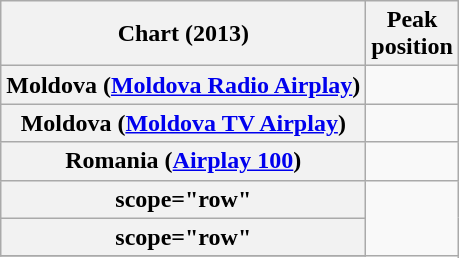<table class="wikitable sortable plainrowheaders" style="text-align:center">
<tr>
<th>Chart (2013)</th>
<th>Peak<br>position</th>
</tr>
<tr>
<th scope="row">Moldova (<a href='#'>Moldova Radio Airplay</a>)</th>
<td></td>
</tr>
<tr>
<th scope="row">Moldova (<a href='#'>Moldova TV Airplay</a>)</th>
<td></td>
</tr>
<tr>
<th scope="row">Romania (<a href='#'>Airplay 100</a>)</th>
<td></td>
</tr>
<tr>
<th>scope="row"</th>
</tr>
<tr>
<th>scope="row"</th>
</tr>
<tr>
</tr>
</table>
